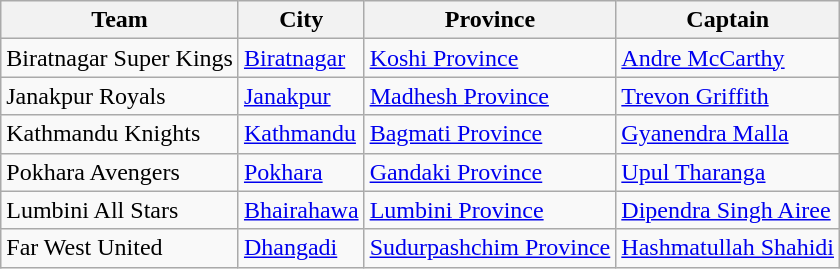<table class="wikitable">
<tr>
<th>Team</th>
<th>City</th>
<th>Province</th>
<th>Captain</th>
</tr>
<tr>
<td>Biratnagar Super Kings</td>
<td><a href='#'>Biratnagar</a></td>
<td><a href='#'>Koshi Province</a></td>
<td><a href='#'>Andre McCarthy</a></td>
</tr>
<tr>
<td>Janakpur Royals</td>
<td><a href='#'>Janakpur</a></td>
<td><a href='#'>Madhesh Province</a></td>
<td><a href='#'>Trevon Griffith</a></td>
</tr>
<tr>
<td>Kathmandu Knights</td>
<td><a href='#'>Kathmandu</a></td>
<td><a href='#'>Bagmati Province</a></td>
<td><a href='#'>Gyanendra Malla</a></td>
</tr>
<tr>
<td>Pokhara Avengers</td>
<td><a href='#'>Pokhara</a></td>
<td><a href='#'>Gandaki Province</a></td>
<td><a href='#'>Upul Tharanga</a></td>
</tr>
<tr>
<td>Lumbini All Stars</td>
<td><a href='#'>Bhairahawa</a></td>
<td><a href='#'>Lumbini Province</a></td>
<td><a href='#'>Dipendra Singh Airee</a></td>
</tr>
<tr>
<td>Far West United</td>
<td><a href='#'>Dhangadi</a></td>
<td><a href='#'>Sudurpashchim Province</a></td>
<td><a href='#'>Hashmatullah Shahidi</a></td>
</tr>
</table>
